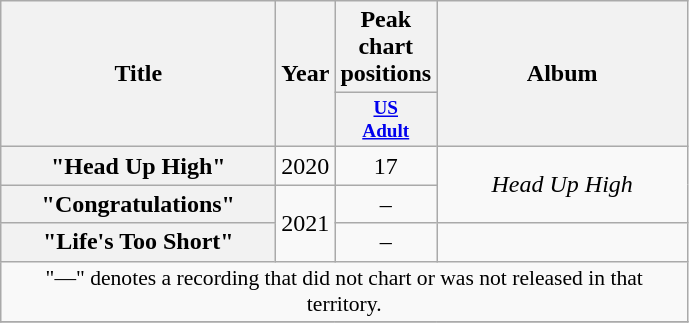<table class="wikitable plainrowheaders" style="text-align:center;">
<tr>
<th scope="col" rowspan="2" style="width:11em;">Title</th>
<th scope="col" rowspan="2" style="width:2em;">Year</th>
<th scope="col" colspan="1">Peak chart positions</th>
<th scope="col" rowspan="2" style="width:10em;">Album</th>
</tr>
<tr>
<th style="width:2.5em;font-size:80%;"><a href='#'>US<br>Adult</a><br></th>
</tr>
<tr>
<th scope="row">"Head Up High"</th>
<td>2020</td>
<td>17</td>
<td rowspan="2"><em>Head Up High</em></td>
</tr>
<tr>
<th scope="row">"Congratulations"<br></th>
<td rowspan="2">2021</td>
<td>–</td>
</tr>
<tr>
<th scope="row">"Life's Too Short" <br></th>
<td>–</td>
<td></td>
</tr>
<tr>
<td colspan="10" style="font-size:90%">"—" denotes a recording that did not chart or was not released in that territory.</td>
</tr>
<tr>
</tr>
</table>
